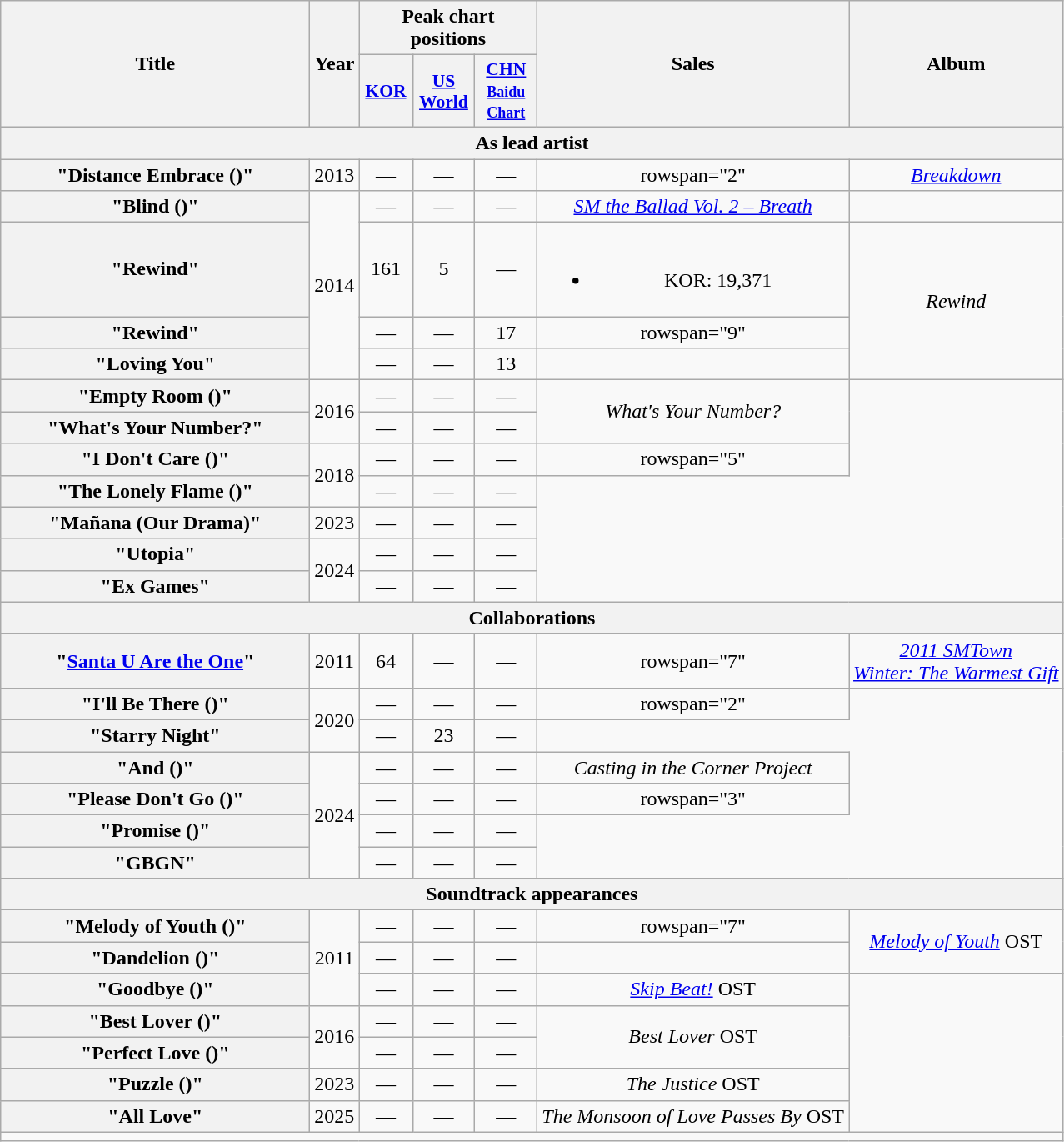<table class="wikitable plainrowheaders" style="text-align:center;">
<tr>
<th rowspan="2" scope="col" style="width:15em;">Title</th>
<th rowspan="2" scope="col">Year</th>
<th colspan="3">Peak chart positions</th>
<th scope="col" rowspan="2">Sales</th>
<th rowspan="2" scope="col">Album</th>
</tr>
<tr>
<th style="width:2.5em;font-size:90%;"><a href='#'>KOR</a><br></th>
<th style="width:3em;font-size:90%"><a href='#'>US World</a><br></th>
<th scope="col" style="width:3em;font-size:90%;"><a href='#'>CHN<br><small>Baidu Chart</small></a><br></th>
</tr>
<tr>
<th colspan="7">As lead artist</th>
</tr>
<tr>
<th scope="row">"Distance Embrace ()"</th>
<td>2013</td>
<td>—</td>
<td>—</td>
<td>—</td>
<td>rowspan="2" </td>
<td rowspan="1"><em><a href='#'>Breakdown</a></em></td>
</tr>
<tr>
<th scope="row">"Blind ()"</th>
<td rowspan="4">2014</td>
<td>—</td>
<td>—</td>
<td>—</td>
<td rowspan="1"><em><a href='#'>SM the Ballad Vol. 2 – Breath</a></em></td>
</tr>
<tr>
<th scope="row">"Rewind"<br></th>
<td>161</td>
<td>5</td>
<td>—</td>
<td><br><ul><li>KOR: 19,371</li></ul></td>
<td rowspan="3"><em>Rewind</em></td>
</tr>
<tr>
<th scope="row">"Rewind"<br></th>
<td>—</td>
<td>—</td>
<td>17</td>
<td>rowspan="9" </td>
</tr>
<tr>
<th scope="row">"Loving You"<br></th>
<td>—</td>
<td>—</td>
<td>13</td>
</tr>
<tr>
<th scope="row">"Empty Room ()"</th>
<td rowspan="2">2016</td>
<td>—</td>
<td>—</td>
<td>—</td>
<td rowspan="2"><em>What's Your Number?</em></td>
</tr>
<tr>
<th scope="row">"What's Your Number?"</th>
<td>—</td>
<td>—</td>
<td>—</td>
</tr>
<tr>
<th scope="row">"I Don't Care ()"</th>
<td rowspan="2">2018</td>
<td>—</td>
<td>—</td>
<td>—</td>
<td>rowspan="5" </td>
</tr>
<tr>
<th scope="row">"The Lonely Flame ()"</th>
<td>—</td>
<td>—</td>
<td>—</td>
</tr>
<tr>
<th scope="row">"Mañana (Our Drama)"<br></th>
<td>2023</td>
<td>—</td>
<td>—</td>
<td>—</td>
</tr>
<tr>
<th scope="row">"Utopia"<br></th>
<td rowspan="2">2024</td>
<td>—</td>
<td>—</td>
<td>—</td>
</tr>
<tr>
<th scope="row">"Ex Games"</th>
<td>—</td>
<td>—</td>
<td>—</td>
</tr>
<tr>
<th colspan="7">Collaborations</th>
</tr>
<tr>
<th scope="row">"<a href='#'>Santa U Are the One</a>"<br></th>
<td>2011</td>
<td>64</td>
<td>—</td>
<td>—</td>
<td>rowspan="7" </td>
<td><em><a href='#'>2011 SMTown<br>Winter: The Warmest Gift</a></em></td>
</tr>
<tr>
<th scope="row">"I'll Be There ()"<br></th>
<td rowspan="2">2020</td>
<td>—</td>
<td>—</td>
<td>—</td>
<td>rowspan="2" </td>
</tr>
<tr>
<th scope="row">"Starry Night"<br></th>
<td>—</td>
<td>23</td>
<td>—</td>
</tr>
<tr>
<th scope="row">"And ()"<br></th>
<td rowspan="4">2024</td>
<td>—</td>
<td>—</td>
<td>—</td>
<td><em>Casting in the Corner Project</em></td>
</tr>
<tr>
<th scope="row">"Please Don't Go ()"<br></th>
<td>—</td>
<td>—</td>
<td>—</td>
<td>rowspan="3" </td>
</tr>
<tr>
<th scope="row">"Promise ()"<br></th>
<td>—</td>
<td>—</td>
<td>—</td>
</tr>
<tr>
<th scope="row">"GBGN"<br></th>
<td>—</td>
<td>—</td>
<td>—</td>
</tr>
<tr>
<th colspan="7">Soundtrack appearances</th>
</tr>
<tr>
<th scope=row>"Melody of Youth ()"</th>
<td rowspan="3">2011</td>
<td>—</td>
<td>—</td>
<td>—</td>
<td>rowspan="7" </td>
<td rowspan="2"><em><a href='#'>Melody of Youth</a></em> OST</td>
</tr>
<tr>
<th scope=row>"Dandelion ()"<br></th>
<td>—</td>
<td>—</td>
<td>—</td>
</tr>
<tr>
<th scope=row>"Goodbye ()"</th>
<td>—</td>
<td>—</td>
<td>—</td>
<td><em><a href='#'>Skip Beat!</a></em> OST</td>
</tr>
<tr>
<th scope=row>"Best Lover ()"<br></th>
<td rowspan="2">2016</td>
<td>—</td>
<td>—</td>
<td>—</td>
<td rowspan="2"><em>Best Lover</em> OST</td>
</tr>
<tr>
<th scope=row>"Perfect Love ()"</th>
<td>—</td>
<td>—</td>
<td>—</td>
</tr>
<tr>
<th scope=row>"Puzzle ()"</th>
<td>2023</td>
<td>—</td>
<td>—</td>
<td>—</td>
<td><em>The Justice</em> OST</td>
</tr>
<tr>
<th scope=row>"All Love"</th>
<td>2025</td>
<td>—</td>
<td>—</td>
<td>—</td>
<td><em>The Monsoon of Love Passes By</em> OST</td>
</tr>
<tr>
<td colspan="7"></td>
</tr>
</table>
